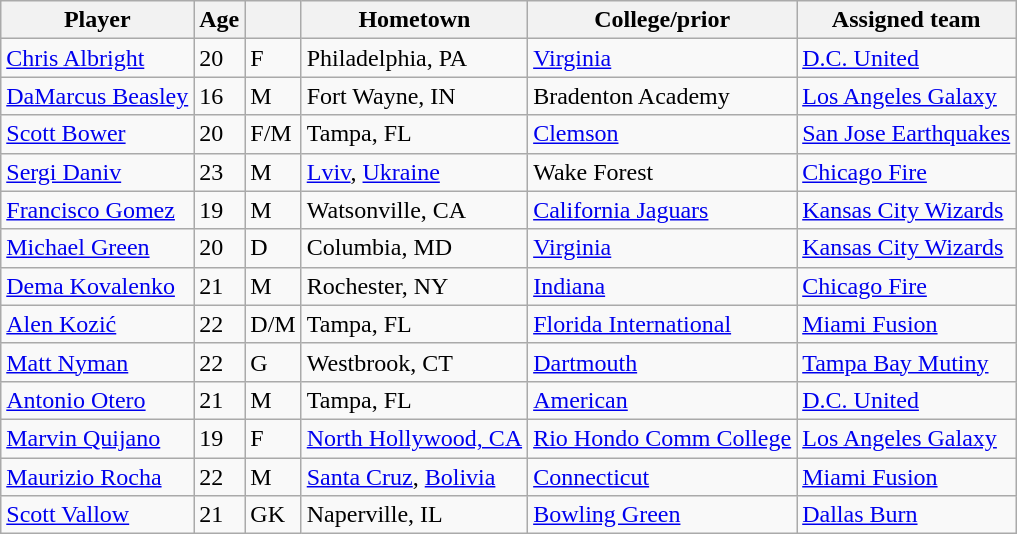<table class="wikitable">
<tr>
<th>Player</th>
<th>Age</th>
<th></th>
<th>Hometown</th>
<th>College/prior</th>
<th>Assigned team</th>
</tr>
<tr>
<td> <a href='#'>Chris Albright</a></td>
<td>20</td>
<td>F</td>
<td>Philadelphia, PA</td>
<td><a href='#'>Virginia</a></td>
<td><a href='#'>D.C. United</a></td>
</tr>
<tr>
<td> <a href='#'>DaMarcus Beasley</a></td>
<td>16</td>
<td>M</td>
<td>Fort Wayne, IN</td>
<td>Bradenton Academy</td>
<td><a href='#'>Los Angeles Galaxy</a></td>
</tr>
<tr>
<td> <a href='#'>Scott Bower</a></td>
<td>20</td>
<td>F/M</td>
<td>Tampa, FL</td>
<td><a href='#'>Clemson</a></td>
<td><a href='#'>San Jose Earthquakes</a></td>
</tr>
<tr>
<td> <a href='#'>Sergi Daniv</a></td>
<td>23</td>
<td>M</td>
<td><a href='#'>Lviv</a>, <a href='#'>Ukraine</a></td>
<td>Wake Forest</td>
<td><a href='#'>Chicago Fire</a></td>
</tr>
<tr>
<td> <a href='#'>Francisco Gomez</a></td>
<td>19</td>
<td>M</td>
<td>Watsonville, CA</td>
<td><a href='#'>California Jaguars</a></td>
<td><a href='#'>Kansas City Wizards</a></td>
</tr>
<tr>
<td> <a href='#'>Michael Green</a></td>
<td>20</td>
<td>D</td>
<td>Columbia, MD</td>
<td><a href='#'>Virginia</a></td>
<td><a href='#'>Kansas City Wizards</a></td>
</tr>
<tr>
<td> <a href='#'>Dema Kovalenko</a></td>
<td>21</td>
<td>M</td>
<td>Rochester, NY</td>
<td><a href='#'>Indiana</a></td>
<td><a href='#'>Chicago Fire</a></td>
</tr>
<tr>
<td> <a href='#'>Alen Kozić</a></td>
<td>22</td>
<td>D/M</td>
<td>Tampa, FL</td>
<td><a href='#'>Florida International</a></td>
<td><a href='#'>Miami Fusion</a></td>
</tr>
<tr>
<td> <a href='#'>Matt Nyman</a></td>
<td>22</td>
<td>G</td>
<td>Westbrook, CT</td>
<td><a href='#'>Dartmouth</a></td>
<td><a href='#'>Tampa Bay Mutiny</a></td>
</tr>
<tr>
<td> <a href='#'>Antonio Otero</a></td>
<td>21</td>
<td>M</td>
<td>Tampa, FL</td>
<td><a href='#'>American</a></td>
<td><a href='#'>D.C. United</a></td>
</tr>
<tr>
<td> <a href='#'>Marvin Quijano</a></td>
<td>19</td>
<td>F</td>
<td><a href='#'>North Hollywood, CA</a></td>
<td><a href='#'>Rio Hondo Comm College</a></td>
<td><a href='#'>Los Angeles Galaxy</a></td>
</tr>
<tr>
<td> <a href='#'>Maurizio Rocha</a></td>
<td>22</td>
<td>M</td>
<td><a href='#'>Santa Cruz</a>, <a href='#'>Bolivia</a></td>
<td><a href='#'>Connecticut</a></td>
<td><a href='#'>Miami Fusion</a></td>
</tr>
<tr>
<td> <a href='#'>Scott Vallow</a></td>
<td>21</td>
<td>GK</td>
<td>Naperville, IL</td>
<td><a href='#'>Bowling Green</a></td>
<td><a href='#'>Dallas Burn</a></td>
</tr>
</table>
